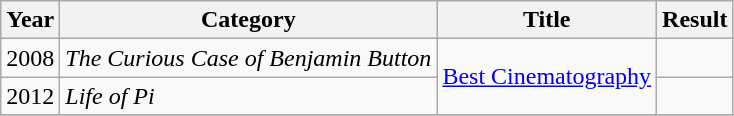<table class="wikitable">
<tr>
<th>Year</th>
<th>Category</th>
<th>Title</th>
<th>Result</th>
</tr>
<tr>
<td>2008</td>
<td><em>The Curious Case of Benjamin Button</em></td>
<td rowspan=2><a href='#'>Best Cinematography</a></td>
<td></td>
</tr>
<tr>
<td>2012</td>
<td><em>Life of Pi</em></td>
<td></td>
</tr>
<tr>
</tr>
</table>
